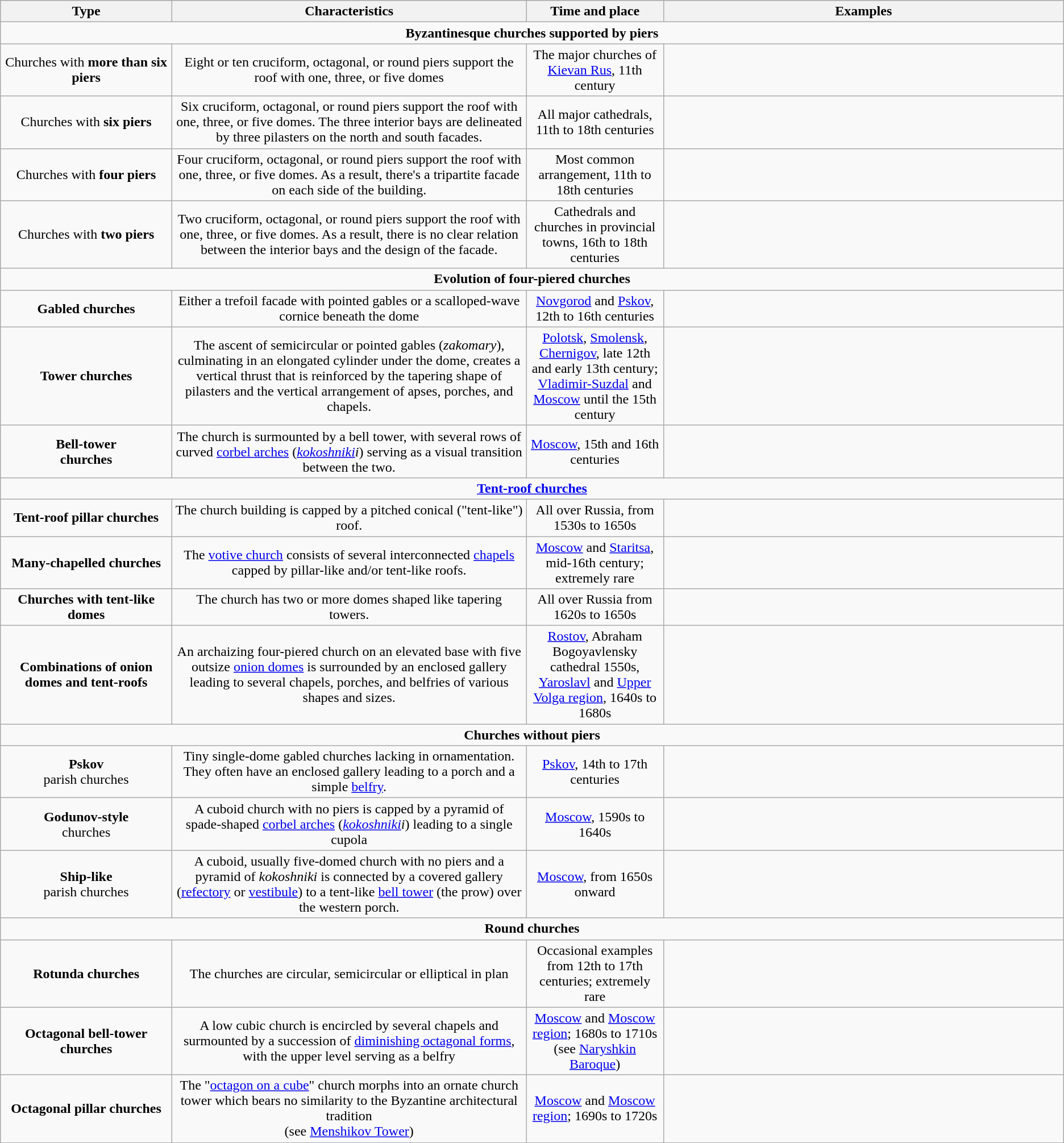<table class="wikitable" style="text-align: center">
<tr bgcolor="#cccccc">
<th width=15%>Type</th>
<th width=31%>Characteristics</th>
<th width=12%>Time and place</th>
<th width=35%>Examples</th>
</tr>
<tr>
<td colspan="5" align="center"><strong>Byzantinesque churches supported by piers</strong></td>
</tr>
<tr>
<td>Churches with <strong>more than six piers</strong></td>
<td>Eight or ten cruciform, octagonal, or round piers support the roof with one, three, or five domes</td>
<td>The major churches of <a href='#'>Kievan Rus</a>, 11th century</td>
<td></td>
</tr>
<tr>
<td>Churches with <strong>six piers</strong></td>
<td>Six cruciform, octagonal, or round piers support the roof with one, three, or five domes. The three interior bays are delineated by three pilasters on the north and south facades.</td>
<td>All major cathedrals,<br>11th to 18th centuries</td>
<td> </td>
</tr>
<tr>
<td>Churches with <strong>four piers</strong></td>
<td>Four cruciform, octagonal, or round piers support the roof with one, three, or five domes. As a result, there's a tripartite facade on each side of the building.</td>
<td>Most common arrangement, 11th to 18th centuries</td>
<td> </td>
</tr>
<tr>
<td>Churches with <strong>two piers</strong></td>
<td>Two cruciform, octagonal, or round piers support the roof with one, three, or five domes. As a result, there is no clear relation between the interior bays and the design of the facade.</td>
<td>Cathedrals and churches in provincial towns, 16th to 18th centuries</td>
<td></td>
</tr>
<tr>
<td colspan="5" align="center"><strong>Evolution of four-piered churches</strong></td>
</tr>
<tr>
<td><strong>Gabled churches</strong></td>
<td>Either a trefoil facade with pointed gables or a scalloped-wave cornice beneath the dome</td>
<td><a href='#'>Novgorod</a> and <a href='#'>Pskov</a>, 12th to 16th centuries</td>
<td> </td>
</tr>
<tr>
<td><strong>Tower churches</strong></td>
<td>The ascent of semicircular or pointed gables (<em>zakomary</em>), culminating in an elongated cylinder under the dome, creates a vertical thrust that is reinforced by the tapering shape of pilasters and the vertical arrangement of apses, porches, and chapels.</td>
<td><a href='#'>Polotsk</a>, <a href='#'>Smolensk</a>, <a href='#'>Chernigov</a>, late 12th and early 13th century; <a href='#'>Vladimir-Suzdal</a> and <a href='#'>Moscow</a> until the 15th century</td>
<td></td>
</tr>
<tr>
<td><strong>Bell-tower<br>churches</strong></td>
<td>The church is surmounted by a bell tower, with several rows of curved <a href='#'>corbel arches</a> (<em><a href='#'>kokoshniki</a>i</em>) serving as a visual transition between the two.</td>
<td><a href='#'>Moscow</a>, 15th and 16th centuries</td>
<td> </td>
</tr>
<tr>
<td colspan="5" align="center"><strong><a href='#'>Tent-roof churches</a></strong></td>
</tr>
<tr>
<td><strong>Tent-roof pillar churches</strong></td>
<td>The church building is capped by a pitched conical ("tent-like") roof.</td>
<td>All over Russia, from 1530s to 1650s</td>
<td>  </td>
</tr>
<tr>
<td><strong>Many-chapelled churches</strong></td>
<td>The <a href='#'>votive church</a> consists of several interconnected <a href='#'>chapels</a> capped by pillar-like and/or tent-like roofs.</td>
<td><a href='#'>Moscow</a> and <a href='#'>Staritsa</a>, mid-16th century; extremely rare</td>
<td> </td>
</tr>
<tr>
<td><strong>Churches with tent-like domes</strong></td>
<td>The church has two or more domes shaped like tapering towers.</td>
<td>All over Russia from 1620s to 1650s</td>
<td></td>
</tr>
<tr>
<td><strong>Combinations of onion domes and tent-roofs</strong></td>
<td>An archaizing four-piered church on an elevated base with five outsize <a href='#'>onion domes</a> is surrounded by an enclosed gallery leading to several chapels, porches, and belfries of various shapes and sizes.</td>
<td><a href='#'>Rostov</a>, Abraham Bogoyavlensky cathedral 1550s, <a href='#'>Yaroslavl</a> and <a href='#'>Upper Volga region</a>, 1640s to 1680s</td>
<td><br>
  </td>
</tr>
<tr>
<td colspan="5" align="center"><strong>Churches without piers</strong></td>
</tr>
<tr>
<td><strong>Pskov</strong><br>parish churches</td>
<td>Tiny single-dome gabled churches lacking in ornamentation. They often have an enclosed gallery leading to a porch and a simple <a href='#'>belfry</a>.</td>
<td><a href='#'>Pskov</a>, 14th to 17th centuries</td>
<td> </td>
</tr>
<tr>
<td><strong>Godunov-style</strong><br>churches</td>
<td>A cuboid church with no piers is capped by a pyramid of spade-shaped <a href='#'>corbel arches</a> (<em><a href='#'>kokoshniki</a>i</em>) leading to a single cupola</td>
<td><a href='#'>Moscow</a>, 1590s to 1640s</td>
<td></td>
</tr>
<tr>
<td><strong>Ship-like</strong><br>parish churches</td>
<td>A cuboid, usually five-domed church with no piers and a pyramid of <em>kokoshniki</em> is connected by a covered gallery (<a href='#'>refectory</a> or <a href='#'>vestibule</a>) to a tent-like <a href='#'>bell tower</a> (the prow) over the western porch.</td>
<td><a href='#'>Moscow</a>, from 1650s onward</td>
<td> </td>
</tr>
<tr>
<td colspan="5" align="center"><strong>Round churches</strong></td>
</tr>
<tr>
<td><strong>Rotunda churches</strong></td>
<td>The churches are circular, semicircular or elliptical in plan</td>
<td>Occasional examples from 12th to 17th centuries; extremely rare</td>
<td> </td>
</tr>
<tr>
<td><strong>Octagonal bell-tower churches</strong></td>
<td>A low cubic church is encircled by several chapels and surmounted by a succession of <a href='#'>diminishing octagonal forms</a>, with the upper level serving as a belfry</td>
<td><a href='#'>Moscow</a> and <a href='#'>Moscow region</a>; 1680s to 1710s<br>(see <a href='#'>Naryshkin Baroque</a>)</td>
<td> </td>
</tr>
<tr>
<td><strong>Octagonal pillar churches</strong></td>
<td>The "<a href='#'>octagon on a cube</a>" church morphs into an ornate church tower which bears no similarity to the Byzantine architectural tradition<br>(see <a href='#'>Menshikov Tower</a>)</td>
<td><a href='#'>Moscow</a> and <a href='#'>Moscow region</a>; 1690s to 1720s</td>
<td> </td>
</tr>
</table>
